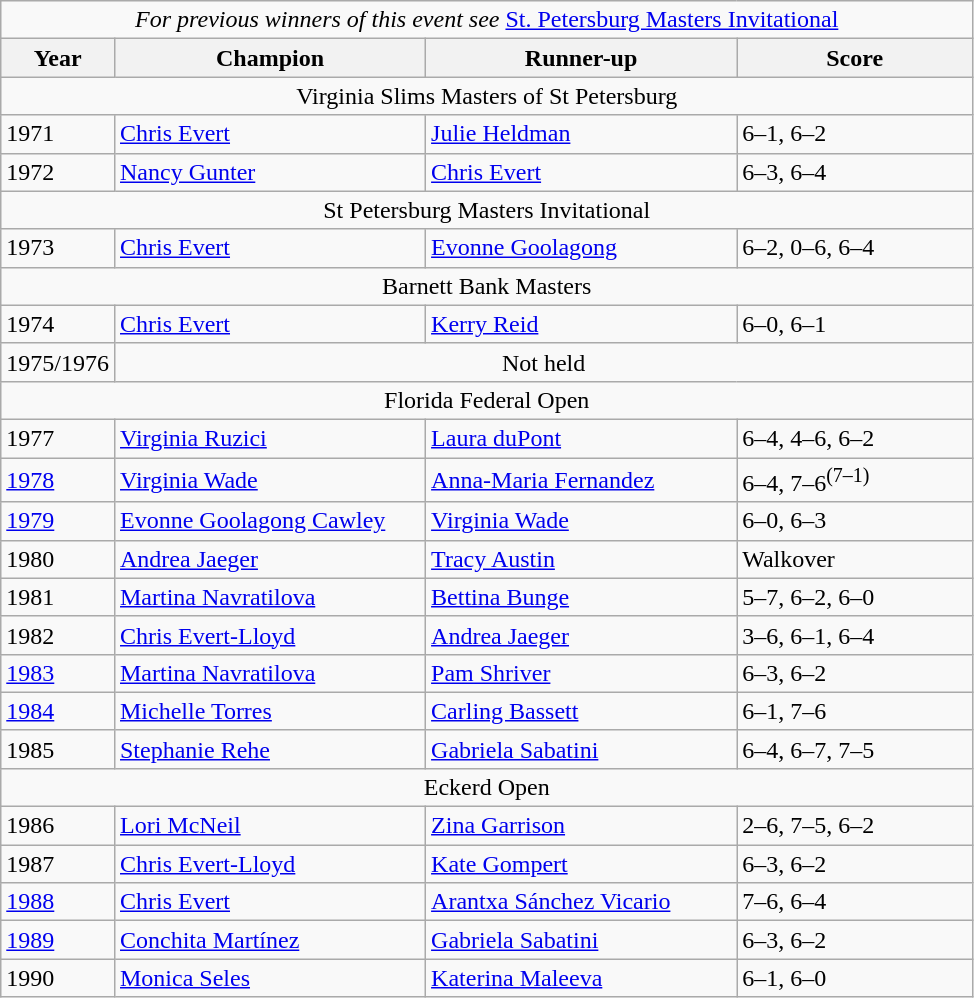<table class="wikitable">
<tr>
<td colspan="4" style="text-align:center"><em>For previous winners of this event see </em><a href='#'>St. Petersburg Masters Invitational</a><em></td>
</tr>
<tr>
<th style="width:40px">Year</th>
<th style="width:200px">Champion</th>
<th style="width:200px">Runner-up</th>
<th style="width:150px">Score</th>
</tr>
<tr>
<td colspan=4 align=center></em>Virginia Slims Masters of St Petersburg<em></td>
</tr>
<tr>
<td>1971</td>
<td> <a href='#'>Chris Evert</a></td>
<td> <a href='#'>Julie Heldman</a></td>
<td>6–1, 6–2</td>
</tr>
<tr>
<td>1972</td>
<td> <a href='#'>Nancy Gunter</a></td>
<td> <a href='#'>Chris Evert</a></td>
<td>6–3, 6–4</td>
</tr>
<tr>
<td colspan=4 align=center></em>St Petersburg Masters Invitational<em></td>
</tr>
<tr>
<td>1973</td>
<td> <a href='#'>Chris Evert</a></td>
<td> <a href='#'>Evonne Goolagong</a></td>
<td>6–2, 0–6, 6–4</td>
</tr>
<tr>
<td colspan=4 align=center></em>Barnett Bank Masters<em></td>
</tr>
<tr>
<td>1974</td>
<td> <a href='#'>Chris Evert</a></td>
<td> <a href='#'>Kerry Reid</a></td>
<td>6–0, 6–1</td>
</tr>
<tr>
<td>1975/1976</td>
<td colspan=3 align=center></em>Not held<em></td>
</tr>
<tr>
<td colspan=4 align=center></em>Florida Federal Open<em></td>
</tr>
<tr>
<td>1977</td>
<td> <a href='#'>Virginia Ruzici</a></td>
<td> <a href='#'>Laura duPont</a></td>
<td>6–4, 4–6, 6–2</td>
</tr>
<tr>
<td><a href='#'>1978</a></td>
<td> <a href='#'>Virginia Wade</a></td>
<td> <a href='#'>Anna-Maria Fernandez</a></td>
<td>6–4, 7–6<sup>(7–1)</sup></td>
</tr>
<tr>
<td><a href='#'>1979</a></td>
<td> <a href='#'>Evonne Goolagong Cawley</a></td>
<td> <a href='#'>Virginia Wade</a></td>
<td>6–0, 6–3</td>
</tr>
<tr>
<td>1980</td>
<td> <a href='#'>Andrea Jaeger</a></td>
<td> <a href='#'>Tracy Austin</a></td>
<td></em>Walkover<em></td>
</tr>
<tr>
<td>1981</td>
<td> <a href='#'>Martina Navratilova</a></td>
<td> <a href='#'>Bettina Bunge</a></td>
<td>5–7, 6–2, 6–0</td>
</tr>
<tr>
<td>1982</td>
<td> <a href='#'>Chris Evert-Lloyd</a></td>
<td> <a href='#'>Andrea Jaeger</a></td>
<td>3–6, 6–1, 6–4</td>
</tr>
<tr>
<td><a href='#'>1983</a></td>
<td> <a href='#'>Martina Navratilova</a></td>
<td> <a href='#'>Pam Shriver</a></td>
<td>6–3, 6–2</td>
</tr>
<tr>
<td><a href='#'>1984</a></td>
<td> <a href='#'>Michelle Torres</a></td>
<td> <a href='#'>Carling Bassett</a></td>
<td>6–1, 7–6</td>
</tr>
<tr>
<td>1985</td>
<td> <a href='#'>Stephanie Rehe</a></td>
<td> <a href='#'>Gabriela Sabatini</a></td>
<td>6–4, 6–7, 7–5</td>
</tr>
<tr>
<td colspan=4 align=center></em>Eckerd Open<em></td>
</tr>
<tr>
<td>1986</td>
<td> <a href='#'>Lori McNeil</a></td>
<td> <a href='#'>Zina Garrison</a></td>
<td>2–6, 7–5, 6–2</td>
</tr>
<tr>
<td>1987</td>
<td> <a href='#'>Chris Evert-Lloyd</a></td>
<td> <a href='#'>Kate Gompert</a></td>
<td>6–3, 6–2</td>
</tr>
<tr>
<td><a href='#'>1988</a></td>
<td> <a href='#'>Chris Evert</a></td>
<td> <a href='#'>Arantxa Sánchez Vicario</a></td>
<td>7–6, 6–4</td>
</tr>
<tr>
<td><a href='#'>1989</a></td>
<td> <a href='#'>Conchita Martínez</a></td>
<td> <a href='#'>Gabriela Sabatini</a></td>
<td>6–3, 6–2</td>
</tr>
<tr>
<td>1990</td>
<td> <a href='#'>Monica Seles</a></td>
<td> <a href='#'>Katerina Maleeva</a></td>
<td>6–1, 6–0</td>
</tr>
</table>
